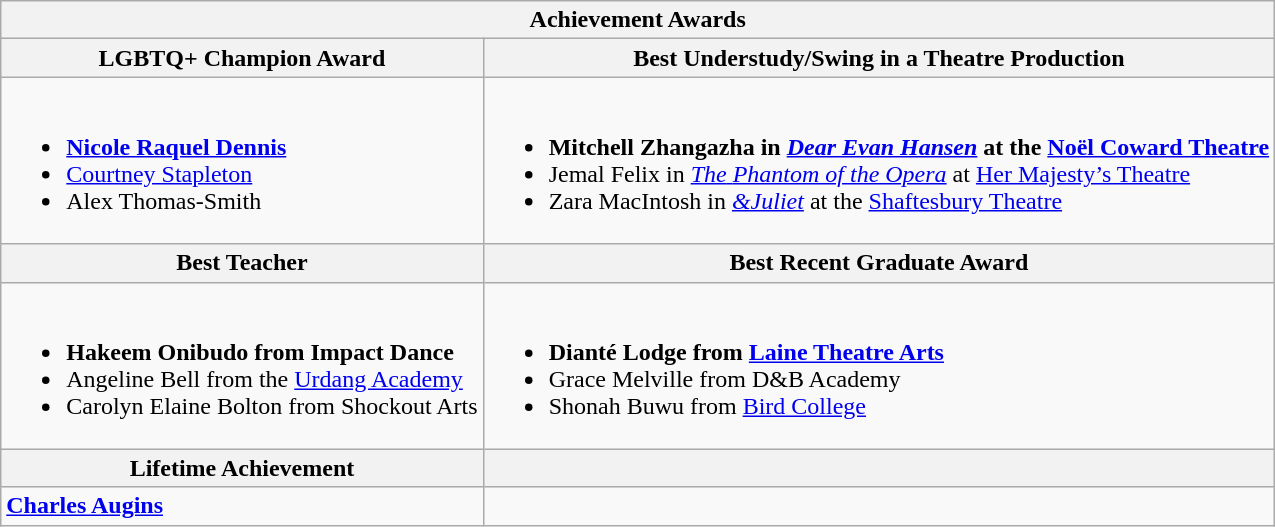<table class="wikitable">
<tr>
<th colspan="2">Achievement Awards</th>
</tr>
<tr>
<th>LGBTQ+ Champion Award</th>
<th>Best Understudy/Swing in a Theatre Production</th>
</tr>
<tr>
<td><br><ul><li><strong><a href='#'>Nicole Raquel Dennis</a></strong></li><li><a href='#'>Courtney Stapleton</a></li><li>Alex Thomas-Smith</li></ul></td>
<td><br><ul><li><strong>Mitchell Zhangazha in <em><a href='#'>Dear Evan Hansen</a></em> at the <a href='#'>Noël Coward Theatre</a></strong></li><li>Jemal Felix in <a href='#'><em>The</em> <em>Phantom of the Opera</em></a> at <a href='#'>Her Majesty’s Theatre</a></li><li>Zara MacIntosh in <em><a href='#'>&Juliet</a></em> at the <a href='#'>Shaftesbury Theatre</a></li></ul></td>
</tr>
<tr>
<th>Best Teacher</th>
<th>Best Recent Graduate Award</th>
</tr>
<tr>
<td><br><ul><li><strong>Hakeem Onibudo from Impact Dance</strong></li><li>Angeline Bell from the <a href='#'>Urdang Academy</a></li><li>Carolyn Elaine Bolton from Shockout Arts</li></ul></td>
<td><br><ul><li><strong>Dianté Lodge from <a href='#'>Laine Theatre Arts</a></strong></li><li>Grace Melville from D&B Academy</li><li>Shonah Buwu from <a href='#'>Bird College</a></li></ul></td>
</tr>
<tr>
<th>Lifetime Achievement</th>
<th></th>
</tr>
<tr>
<td><strong><a href='#'>Charles Augins</a></strong></td>
<td></td>
</tr>
</table>
